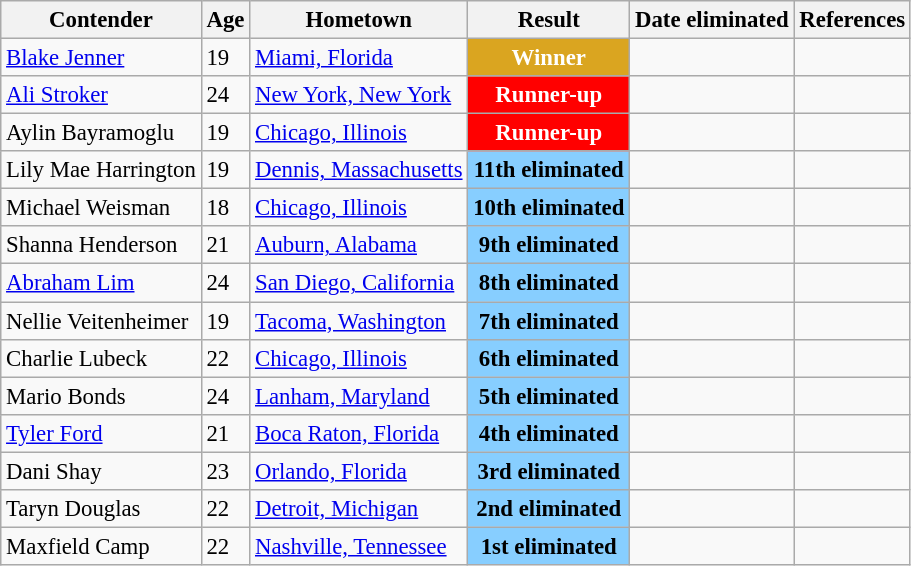<table class="wikitable" style="font-size:95%;" style="text-align:center;">
<tr>
<th>Contender</th>
<th>Age</th>
<th>Hometown</th>
<th>Result</th>
<th>Date eliminated</th>
<th>References</th>
</tr>
<tr>
<td style="text-align:left;"><a href='#'>Blake Jenner</a></td>
<td>19</td>
<td><a href='#'>Miami, Florida</a></td>
<td style="background:Goldenrod;color:#fff;text-align:center;"><strong>Winner</strong></td>
<td></td>
<td></td>
</tr>
<tr>
<td style="text-align:left;"><a href='#'>Ali Stroker</a></td>
<td>24</td>
<td><a href='#'>New York, New York</a></td>
<td style="background:red;color:#fff;text-align:center;"><strong>Runner-up</strong></td>
<td></td>
<td></td>
</tr>
<tr>
<td style="text-align:left;">Aylin Bayramoglu</td>
<td>19</td>
<td><a href='#'>Chicago, Illinois</a></td>
<td style="background:red;color:#fff;text-align:center;"><strong>Runner-up</strong></td>
<td></td>
<td></td>
</tr>
<tr>
<td style="text-align:left;">Lily Mae Harrington</td>
<td>19</td>
<td><a href='#'>Dennis, Massachusetts</a></td>
<td style="background:#87CEFF;color:#000;text-align:center;"><strong>11th eliminated</strong></td>
<td></td>
<td></td>
</tr>
<tr>
<td style="text-align:left;">Michael Weisman</td>
<td>18</td>
<td><a href='#'>Chicago, Illinois</a></td>
<td style="background:#87CEFF;color:#000;text-align:center;"><strong>10th eliminated</strong></td>
<td></td>
<td></td>
</tr>
<tr>
<td style="text-align:left;">Shanna Henderson</td>
<td>21</td>
<td><a href='#'>Auburn, Alabama</a></td>
<td style="background:#87CEFF;color:#000;text-align:center;"><strong>9th eliminated</strong></td>
<td></td>
<td></td>
</tr>
<tr>
<td style="text-align:left;"><a href='#'>Abraham Lim</a></td>
<td>24</td>
<td><a href='#'>San Diego, California</a></td>
<td style="background:#87CEFF;color:#000;text-align:center;"><strong>8th eliminated</strong></td>
<td></td>
<td></td>
</tr>
<tr>
<td style="text-align:left;">Nellie Veitenheimer</td>
<td>19</td>
<td><a href='#'>Tacoma, Washington</a></td>
<td style="background:#87CEFF;color:#000;text-align:center;"><strong>7th eliminated</strong></td>
<td></td>
<td></td>
</tr>
<tr>
<td style="text-align:left;">Charlie Lubeck</td>
<td>22</td>
<td><a href='#'>Chicago, Illinois</a></td>
<td style="background:#87CEFF;color:#000;text-align:center;"><strong>6th eliminated</strong></td>
<td></td>
<td></td>
</tr>
<tr>
<td style="text-align:left;">Mario Bonds</td>
<td>24</td>
<td><a href='#'>Lanham, Maryland</a></td>
<td style="background:#87CEFF;color:#000;text-align:center;"><strong>5th eliminated</strong></td>
<td></td>
<td></td>
</tr>
<tr>
<td style="text-align:left;"><a href='#'>Tyler Ford</a></td>
<td>21</td>
<td><a href='#'>Boca Raton, Florida</a></td>
<td style="background:#87CEFF;color:#000;text-align:center;"><strong>4th eliminated</strong></td>
<td></td>
<td></td>
</tr>
<tr>
<td style="text-align:left;">Dani Shay</td>
<td>23</td>
<td><a href='#'>Orlando, Florida</a></td>
<td style="background:#87CEFF;color:#000;text-align:center;"><strong>3rd eliminated</strong></td>
<td></td>
<td></td>
</tr>
<tr>
<td style="text-align:left;">Taryn Douglas</td>
<td>22</td>
<td><a href='#'>Detroit, Michigan</a></td>
<td style="background:#87CEFF;color:#000;text-align:center;"><strong>2nd eliminated</strong></td>
<td></td>
<td></td>
</tr>
<tr>
<td style="text-align:left;">Maxfield Camp</td>
<td>22</td>
<td><a href='#'>Nashville, Tennessee</a></td>
<td style="background:#87CEFF;color:#000;text-align:center;"><strong>1st eliminated</strong></td>
<td></td>
<td></td>
</tr>
</table>
